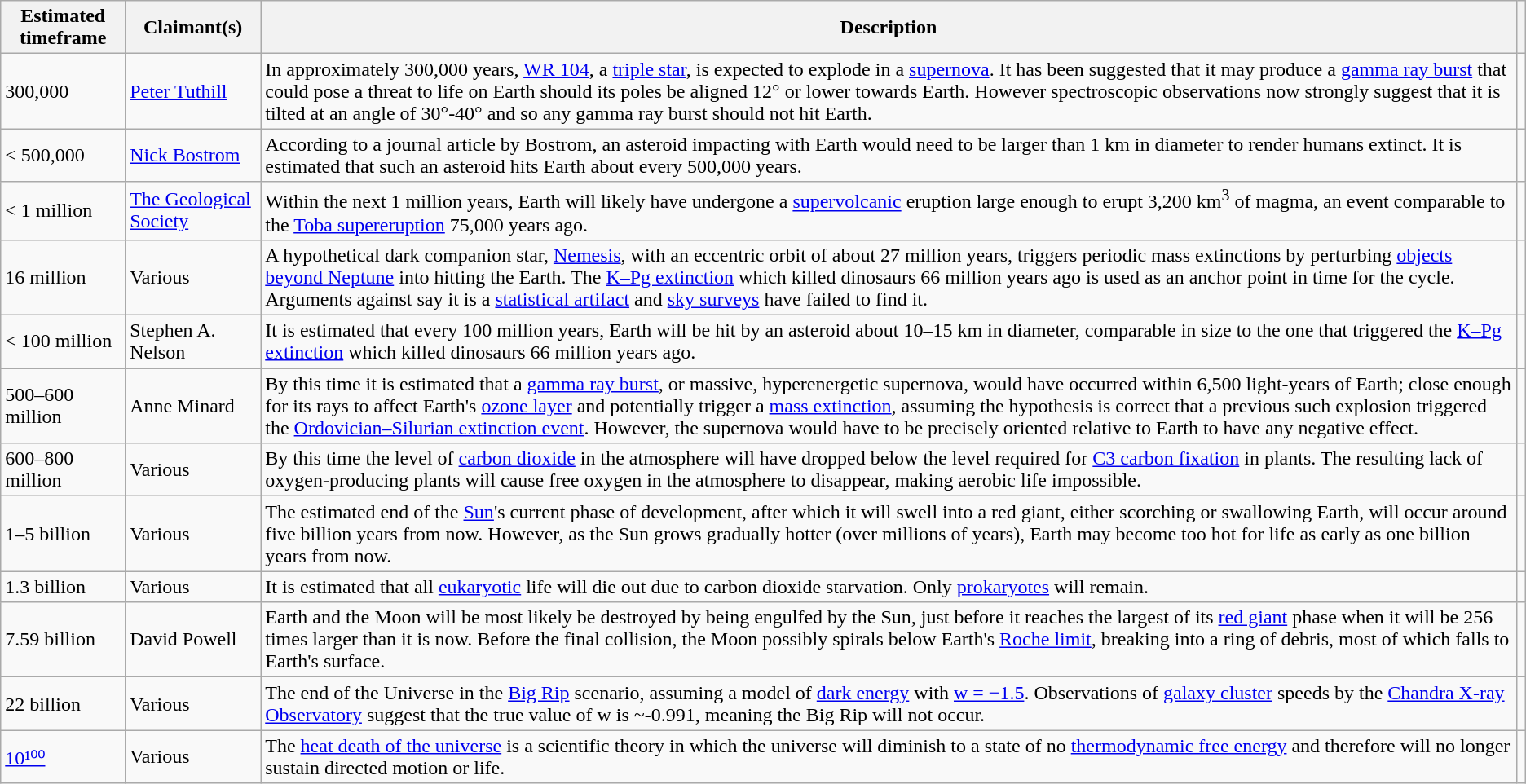<table class="wikitable">
<tr>
<th scope="col">Estimated timeframe</th>
<th scope="col">Claimant(s)</th>
<th scope="col">Description</th>
<th scope="col"></th>
</tr>
<tr>
<td>300,000</td>
<td><a href='#'>Peter Tuthill</a></td>
<td>In approximately 300,000 years, <a href='#'>WR 104</a>, a <a href='#'>triple star</a>, is expected to explode in a <a href='#'>supernova</a>. It has been suggested that it may produce a <a href='#'>gamma ray burst</a> that could pose a threat to life on Earth should its poles be aligned 12° or lower towards Earth. However spectroscopic observations now strongly suggest that it is tilted at an angle of 30°-40° and so any gamma ray burst should not hit Earth.</td>
<td align=center><br></td>
</tr>
<tr>
<td>< 500,000</td>
<td><a href='#'>Nick Bostrom</a></td>
<td>According to a journal article by Bostrom, an asteroid impacting with Earth would need to be larger than 1 km in diameter to render humans extinct. It is estimated that such an asteroid hits Earth about every 500,000 years.</td>
<td align=center></td>
</tr>
<tr>
<td>< 1 million</td>
<td><a href='#'>The Geological Society</a></td>
<td>Within the next 1 million years, Earth will likely have undergone a <a href='#'>supervolcanic</a> eruption large enough to erupt 3,200 km<sup>3</sup> of magma, an event comparable to the <a href='#'>Toba supereruption</a> 75,000 years ago.</td>
<td align=center></td>
</tr>
<tr>
<td>16 million</td>
<td>Various</td>
<td>A hypothetical dark companion star, <a href='#'>Nemesis</a>, with an eccentric orbit of about 27 million years, triggers periodic mass extinctions by perturbing <a href='#'>objects beyond Neptune</a> into hitting the Earth. The <a href='#'>K–Pg extinction</a> which killed dinosaurs 66 million years ago is used as an anchor point in time for the cycle. Arguments against say it is a <a href='#'>statistical artifact</a> and <a href='#'>sky surveys</a> have failed to find it.</td>
<td align=center></td>
</tr>
<tr>
<td>< 100 million</td>
<td>Stephen A. Nelson</td>
<td>It is estimated that every 100 million years, Earth will be hit by an asteroid about 10–15 km in diameter, comparable in size to the one that triggered the <a href='#'>K–Pg extinction</a> which killed dinosaurs 66 million years ago.</td>
<td align=center></td>
</tr>
<tr>
<td>500–600 million</td>
<td>Anne Minard</td>
<td>By this time it is estimated that a <a href='#'>gamma ray burst</a>, or massive, hyperenergetic supernova, would have occurred within 6,500 light-years of Earth; close enough for its rays to affect Earth's <a href='#'>ozone layer</a> and potentially trigger a <a href='#'>mass extinction</a>, assuming the hypothesis is correct that a previous such explosion triggered the <a href='#'>Ordovician–Silurian extinction event</a>. However, the supernova would have to be precisely oriented relative to Earth to have any negative effect.</td>
<td align=center></td>
</tr>
<tr>
<td>600–800 million</td>
<td>Various</td>
<td>By this time the level of <a href='#'>carbon dioxide</a> in the atmosphere will have dropped below the level required for <a href='#'>C3 carbon fixation</a> in plants. The resulting lack of oxygen-producing plants will cause free oxygen in the atmosphere to disappear, making aerobic life impossible.</td>
<td align=center></td>
</tr>
<tr>
<td>1–5 billion</td>
<td>Various</td>
<td>The estimated end of the <a href='#'>Sun</a>'s current phase of development, after which it will swell into a red giant, either scorching or swallowing Earth, will occur around five billion years from now. However, as the Sun grows gradually hotter (over millions of years), Earth may become too hot for life as early as one billion years from now.</td>
<td align=center><br><br></td>
</tr>
<tr>
<td>1.3 billion</td>
<td>Various</td>
<td>It is estimated that all <a href='#'>eukaryotic</a> life will die out due to carbon dioxide starvation. Only <a href='#'>prokaryotes</a> will remain.</td>
<td align=center></td>
</tr>
<tr>
<td>7.59 billion</td>
<td>David Powell</td>
<td>Earth and the Moon will be most likely be destroyed by being engulfed by the Sun, just before it reaches the largest of its <a href='#'>red giant</a> phase when it will be 256 times larger than it is now. Before the final collision, the Moon possibly spirals below Earth's <a href='#'>Roche limit</a>, breaking into a ring of debris, most of which falls to Earth's surface.</td>
<td align=center></td>
</tr>
<tr>
<td>22 billion</td>
<td>Various</td>
<td>The end of the Universe in the <a href='#'>Big Rip</a> scenario, assuming a model of <a href='#'>dark energy</a> with <a href='#'>w = −1.5</a>. Observations of <a href='#'>galaxy cluster</a> speeds by the <a href='#'>Chandra X-ray Observatory</a> suggest that the true value of w is ~-0.991, meaning the Big Rip will not occur.</td>
<td align=center></td>
</tr>
<tr>
<td><a href='#'>10¹⁰⁰</a></td>
<td>Various</td>
<td>The <a href='#'>heat death of the universe</a> is a scientific theory in which the universe will diminish to a state of no <a href='#'>thermodynamic free energy</a> and therefore will no longer sustain directed motion or life.</td>
<td align=center></td>
</tr>
</table>
